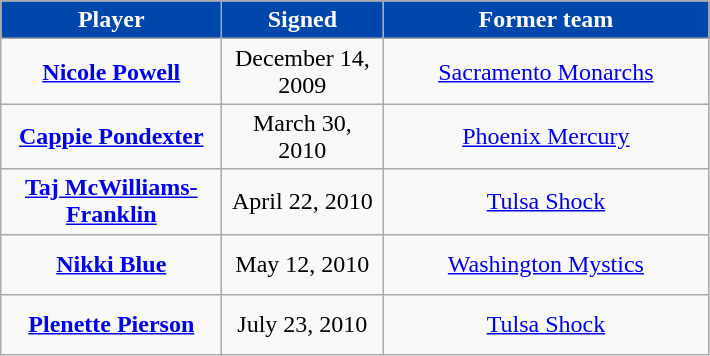<table class="wikitable" style="text-align: center">
<tr align="center" bgcolor="#dddddd">
<td style="background:#0047AB;color:white; width:140px"><strong>Player</strong></td>
<td style="background:#0047AB;color:white; width:100px"><strong>Signed</strong></td>
<td style="background:#0047AB;color:white; width:210px"><strong>Former team</strong></td>
</tr>
<tr style="height:40px">
<td><strong><a href='#'>Nicole Powell</a></strong></td>
<td>December 14, 2009</td>
<td><a href='#'>Sacramento Monarchs</a></td>
</tr>
<tr style="height:40px">
<td><strong><a href='#'>Cappie Pondexter</a></strong></td>
<td>March 30, 2010</td>
<td><a href='#'>Phoenix Mercury</a></td>
</tr>
<tr style="height:40px">
<td><strong><a href='#'>Taj McWilliams-Franklin</a></strong></td>
<td>April 22, 2010</td>
<td><a href='#'>Tulsa Shock</a></td>
</tr>
<tr style="height:40px">
<td><strong><a href='#'>Nikki Blue</a></strong></td>
<td>May 12, 2010</td>
<td><a href='#'>Washington Mystics</a></td>
</tr>
<tr style="height:40px">
<td><strong><a href='#'>Plenette Pierson</a></strong></td>
<td>July 23, 2010</td>
<td><a href='#'>Tulsa Shock</a></td>
</tr>
</table>
